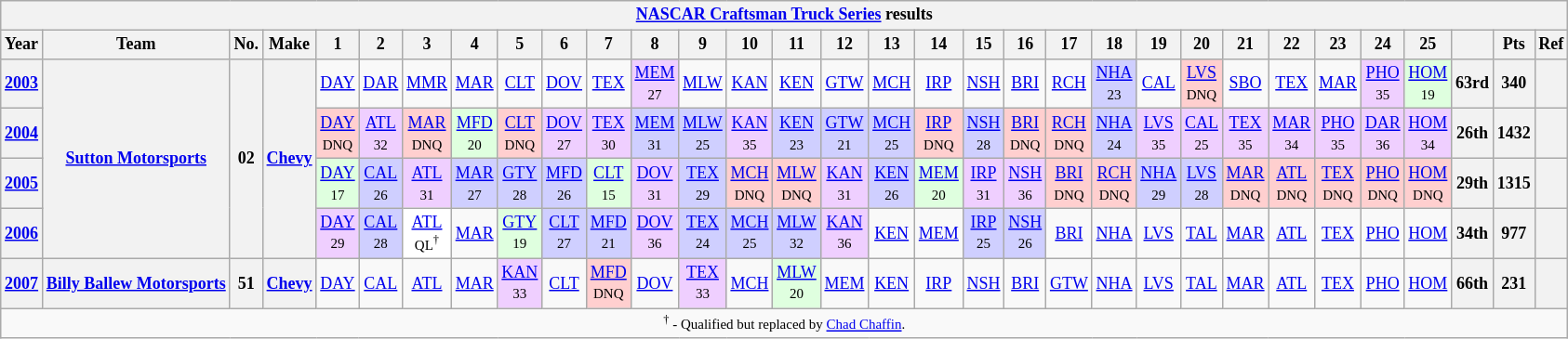<table class="wikitable" style="text-align:center; font-size:75%">
<tr>
<th colspan=45><a href='#'>NASCAR Craftsman Truck Series</a> results</th>
</tr>
<tr>
<th>Year</th>
<th>Team</th>
<th>No.</th>
<th>Make</th>
<th>1</th>
<th>2</th>
<th>3</th>
<th>4</th>
<th>5</th>
<th>6</th>
<th>7</th>
<th>8</th>
<th>9</th>
<th>10</th>
<th>11</th>
<th>12</th>
<th>13</th>
<th>14</th>
<th>15</th>
<th>16</th>
<th>17</th>
<th>18</th>
<th>19</th>
<th>20</th>
<th>21</th>
<th>22</th>
<th>23</th>
<th>24</th>
<th>25</th>
<th></th>
<th>Pts</th>
<th>Ref</th>
</tr>
<tr>
<th><a href='#'>2003</a></th>
<th rowspan=4><a href='#'>Sutton Motorsports</a></th>
<th rowspan=4>02</th>
<th rowspan=4><a href='#'>Chevy</a></th>
<td><a href='#'>DAY</a></td>
<td><a href='#'>DAR</a></td>
<td><a href='#'>MMR</a></td>
<td><a href='#'>MAR</a></td>
<td><a href='#'>CLT</a></td>
<td><a href='#'>DOV</a></td>
<td><a href='#'>TEX</a></td>
<td style="background:#EFCFFF;"><a href='#'>MEM</a><br><small>27</small></td>
<td><a href='#'>MLW</a></td>
<td><a href='#'>KAN</a></td>
<td><a href='#'>KEN</a></td>
<td><a href='#'>GTW</a></td>
<td><a href='#'>MCH</a></td>
<td><a href='#'>IRP</a></td>
<td><a href='#'>NSH</a></td>
<td><a href='#'>BRI</a></td>
<td><a href='#'>RCH</a></td>
<td style="background:#CFCFFF;"><a href='#'>NHA</a><br><small>23</small></td>
<td><a href='#'>CAL</a></td>
<td style="background:#FFCFCF;"><a href='#'>LVS</a><br><small>DNQ</small></td>
<td><a href='#'>SBO</a></td>
<td><a href='#'>TEX</a></td>
<td><a href='#'>MAR</a></td>
<td style="background:#EFCFFF;"><a href='#'>PHO</a><br><small>35</small></td>
<td style="background:#DFFFDF;"><a href='#'>HOM</a><br><small>19</small></td>
<th>63rd</th>
<th>340</th>
<th></th>
</tr>
<tr>
<th><a href='#'>2004</a></th>
<td style="background:#FFCFCF;"><a href='#'>DAY</a><br><small>DNQ</small></td>
<td style="background:#EFCFFF;"><a href='#'>ATL</a><br><small>32</small></td>
<td style="background:#FFCFCF;"><a href='#'>MAR</a><br><small>DNQ</small></td>
<td style="background:#DFFFDF;"><a href='#'>MFD</a><br><small>20</small></td>
<td style="background:#FFCFCF;"><a href='#'>CLT</a><br><small>DNQ</small></td>
<td style="background:#EFCFFF;"><a href='#'>DOV</a><br><small>27</small></td>
<td style="background:#EFCFFF;"><a href='#'>TEX</a><br><small>30</small></td>
<td style="background:#CFCFFF;"><a href='#'>MEM</a><br><small>31</small></td>
<td style="background:#CFCFFF;"><a href='#'>MLW</a><br><small>25</small></td>
<td style="background:#EFCFFF;"><a href='#'>KAN</a><br><small>35</small></td>
<td style="background:#CFCFFF;"><a href='#'>KEN</a><br><small>23</small></td>
<td style="background:#CFCFFF;"><a href='#'>GTW</a><br><small>21</small></td>
<td style="background:#CFCFFF;"><a href='#'>MCH</a><br><small>25</small></td>
<td style="background:#FFCFCF;"><a href='#'>IRP</a><br><small>DNQ</small></td>
<td style="background:#CFCFFF;"><a href='#'>NSH</a><br><small>28</small></td>
<td style="background:#FFCFCF;"><a href='#'>BRI</a><br><small>DNQ</small></td>
<td style="background:#FFCFCF;"><a href='#'>RCH</a><br><small>DNQ</small></td>
<td style="background:#CFCFFF;"><a href='#'>NHA</a><br><small>24</small></td>
<td style="background:#EFCFFF;"><a href='#'>LVS</a><br><small>35</small></td>
<td style="background:#EFCFFF;"><a href='#'>CAL</a><br><small>25</small></td>
<td style="background:#EFCFFF;"><a href='#'>TEX</a><br><small>35</small></td>
<td style="background:#EFCFFF;"><a href='#'>MAR</a><br><small>34</small></td>
<td style="background:#EFCFFF;"><a href='#'>PHO</a><br><small>35</small></td>
<td style="background:#EFCFFF;"><a href='#'>DAR</a><br><small>36</small></td>
<td style="background:#EFCFFF;"><a href='#'>HOM</a><br><small>34</small></td>
<th>26th</th>
<th>1432</th>
<th></th>
</tr>
<tr>
<th><a href='#'>2005</a></th>
<td style="background:#DFFFDF;"><a href='#'>DAY</a><br><small>17</small></td>
<td style="background:#CFCFFF;"><a href='#'>CAL</a><br><small>26</small></td>
<td style="background:#EFCFFF;"><a href='#'>ATL</a><br><small>31</small></td>
<td style="background:#CFCFFF;"><a href='#'>MAR</a><br><small>27</small></td>
<td style="background:#CFCFFF;"><a href='#'>GTY</a><br><small>28</small></td>
<td style="background:#CFCFFF;"><a href='#'>MFD</a><br><small>26</small></td>
<td style="background:#DFFFDF;"><a href='#'>CLT</a><br><small>15</small></td>
<td style="background:#EFCFFF;"><a href='#'>DOV</a><br><small>31</small></td>
<td style="background:#CFCFFF;"><a href='#'>TEX</a><br><small>29</small></td>
<td style="background:#FFCFCF;"><a href='#'>MCH</a><br><small>DNQ</small></td>
<td style="background:#FFCFCF;"><a href='#'>MLW</a><br><small>DNQ</small></td>
<td style="background:#EFCFFF;"><a href='#'>KAN</a><br><small>31</small></td>
<td style="background:#CFCFFF;"><a href='#'>KEN</a><br><small>26</small></td>
<td style="background:#DFFFDF;"><a href='#'>MEM</a><br><small>20</small></td>
<td style="background:#EFCFFF;"><a href='#'>IRP</a><br><small>31</small></td>
<td style="background:#EFCFFF;"><a href='#'>NSH</a><br><small>36</small></td>
<td style="background:#FFCFCF;"><a href='#'>BRI</a><br><small>DNQ</small></td>
<td style="background:#FFCFCF;"><a href='#'>RCH</a><br><small>DNQ</small></td>
<td style="background:#CFCFFF;"><a href='#'>NHA</a><br><small>29</small></td>
<td style="background:#CFCFFF;"><a href='#'>LVS</a><br><small>28</small></td>
<td style="background:#FFCFCF;"><a href='#'>MAR</a><br><small>DNQ</small></td>
<td style="background:#FFCFCF;"><a href='#'>ATL</a><br><small>DNQ</small></td>
<td style="background:#FFCFCF;"><a href='#'>TEX</a><br><small>DNQ</small></td>
<td style="background:#FFCFCF;"><a href='#'>PHO</a><br><small>DNQ</small></td>
<td style="background:#FFCFCF;"><a href='#'>HOM</a><br><small>DNQ</small></td>
<th>29th</th>
<th>1315</th>
<th></th>
</tr>
<tr>
<th><a href='#'>2006</a></th>
<td style="background:#EFCFFF;"><a href='#'>DAY</a><br><small>29</small></td>
<td style="background:#CFCFFF;"><a href='#'>CAL</a><br><small>28</small></td>
<td style="background:#FFFFFF;"><a href='#'>ATL</a><br><small>QL<sup>†</sup></small></td>
<td><a href='#'>MAR</a></td>
<td style="background:#DFFFDF;"><a href='#'>GTY</a><br><small>19</small></td>
<td style="background:#CFCFFF;"><a href='#'>CLT</a><br><small>27</small></td>
<td style="background:#CFCFFF;"><a href='#'>MFD</a><br><small>21</small></td>
<td style="background:#EFCFFF;"><a href='#'>DOV</a><br><small>36</small></td>
<td style="background:#CFCFFF;"><a href='#'>TEX</a><br><small>24</small></td>
<td style="background:#CFCFFF;"><a href='#'>MCH</a><br><small>25</small></td>
<td style="background:#CFCFFF;"><a href='#'>MLW</a><br><small>32</small></td>
<td style="background:#EFCFFF;"><a href='#'>KAN</a><br><small>36</small></td>
<td><a href='#'>KEN</a></td>
<td><a href='#'>MEM</a></td>
<td style="background:#CFCFFF;"><a href='#'>IRP</a><br><small>25</small></td>
<td style="background:#CFCFFF;"><a href='#'>NSH</a><br><small>26</small></td>
<td><a href='#'>BRI</a></td>
<td><a href='#'>NHA</a></td>
<td><a href='#'>LVS</a></td>
<td><a href='#'>TAL</a></td>
<td><a href='#'>MAR</a></td>
<td><a href='#'>ATL</a></td>
<td><a href='#'>TEX</a></td>
<td><a href='#'>PHO</a></td>
<td><a href='#'>HOM</a></td>
<th>34th</th>
<th>977</th>
<th></th>
</tr>
<tr>
<th><a href='#'>2007</a></th>
<th><a href='#'>Billy Ballew Motorsports</a></th>
<th>51</th>
<th><a href='#'>Chevy</a></th>
<td><a href='#'>DAY</a></td>
<td><a href='#'>CAL</a></td>
<td><a href='#'>ATL</a></td>
<td><a href='#'>MAR</a></td>
<td style="background:#EFCFFF;"><a href='#'>KAN</a><br><small>33</small></td>
<td><a href='#'>CLT</a></td>
<td style="background:#FFCFCF;"><a href='#'>MFD</a><br><small>DNQ</small></td>
<td><a href='#'>DOV</a></td>
<td style="background:#EFCFFF;"><a href='#'>TEX</a><br><small>33</small></td>
<td><a href='#'>MCH</a></td>
<td style="background:#DFFFDF;"><a href='#'>MLW</a><br><small>20</small></td>
<td><a href='#'>MEM</a></td>
<td><a href='#'>KEN</a></td>
<td><a href='#'>IRP</a></td>
<td><a href='#'>NSH</a></td>
<td><a href='#'>BRI</a></td>
<td><a href='#'>GTW</a></td>
<td><a href='#'>NHA</a></td>
<td><a href='#'>LVS</a></td>
<td><a href='#'>TAL</a></td>
<td><a href='#'>MAR</a></td>
<td><a href='#'>ATL</a></td>
<td><a href='#'>TEX</a></td>
<td><a href='#'>PHO</a></td>
<td><a href='#'>HOM</a></td>
<th>66th</th>
<th>231</th>
<th></th>
</tr>
<tr>
<td colspan=42><small><sup>†</sup> - Qualified but replaced by <a href='#'>Chad Chaffin</a>.</small></td>
</tr>
</table>
